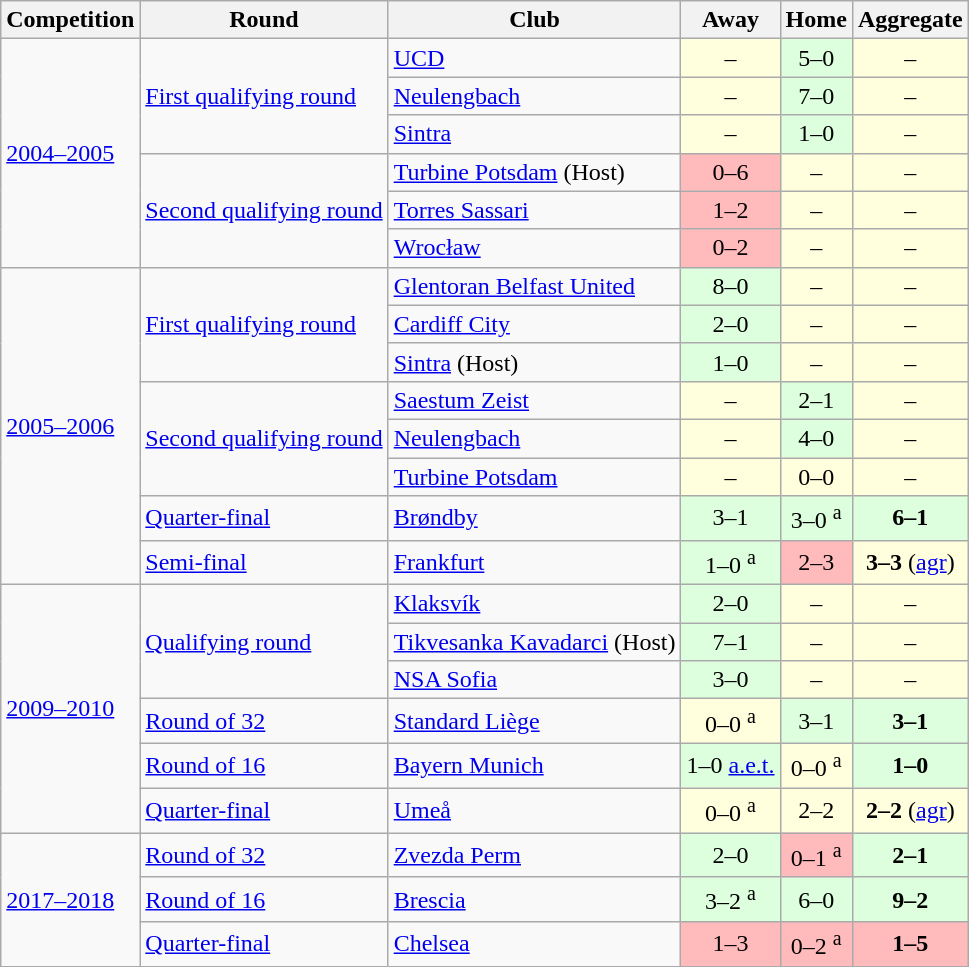<table class="wikitable">
<tr>
<th>Competition</th>
<th>Round</th>
<th>Club</th>
<th>Away</th>
<th>Home</th>
<th>Aggregate</th>
</tr>
<tr>
<td rowspan="6"><a href='#'>2004–2005</a></td>
<td rowspan="3"><a href='#'>First qualifying round</a></td>
<td> <a href='#'>UCD</a></td>
<td bgcolor="#ffffdd" style="text-align:center;">–</td>
<td bgcolor="#ddffdd" style="text-align:center;">5–0</td>
<td bgcolor="#ffffdd" style="text-align:center;">–</td>
</tr>
<tr>
<td> <a href='#'>Neulengbach</a></td>
<td bgcolor="#ffffdd" style="text-align:center;">–</td>
<td bgcolor="#ddffdd" style="text-align:center;">7–0</td>
<td bgcolor="#ffffdd" style="text-align:center;">–</td>
</tr>
<tr>
<td> <a href='#'>Sintra</a></td>
<td bgcolor="#ffffdd" style="text-align:center;">–</td>
<td bgcolor="#ddffdd" style="text-align:center;">1–0</td>
<td bgcolor="#ffffdd" style="text-align:center;">–</td>
</tr>
<tr>
<td rowspan="3"><a href='#'>Second qualifying round</a></td>
<td> <a href='#'>Turbine Potsdam</a> (Host)</td>
<td bgcolor="#ffbbbb" style="text-align:center;">0–6</td>
<td bgcolor="#ffffdd" style="text-align:center;">–</td>
<td bgcolor="#ffffdd" style="text-align:center;">–</td>
</tr>
<tr>
<td> <a href='#'>Torres Sassari</a></td>
<td bgcolor="#ffbbbb" style="text-align:center;">1–2</td>
<td bgcolor="#ffffdd" style="text-align:center;">–</td>
<td bgcolor="#ffffdd" style="text-align:center;">–</td>
</tr>
<tr>
<td> <a href='#'>Wrocław</a></td>
<td bgcolor="#ffbbbb" style="text-align:center;">0–2</td>
<td bgcolor="#ffffdd" style="text-align:center;">–</td>
<td bgcolor="#ffffdd" style="text-align:center;">–</td>
</tr>
<tr>
<td rowspan="8"><a href='#'>2005–2006</a></td>
<td rowspan="3"><a href='#'>First qualifying round</a></td>
<td> <a href='#'>Glentoran Belfast United</a></td>
<td bgcolor="#ddffdd" style="text-align:center;">8–0</td>
<td bgcolor="#ffffdd" style="text-align:center;">–</td>
<td bgcolor="#ffffdd" style="text-align:center;">–</td>
</tr>
<tr>
<td> <a href='#'>Cardiff City</a></td>
<td bgcolor="#ddffdd" style="text-align:center;">2–0</td>
<td bgcolor="#ffffdd" style="text-align:center;">–</td>
<td bgcolor="#ffffdd" style="text-align:center;">–</td>
</tr>
<tr>
<td> <a href='#'>Sintra</a> (Host)</td>
<td bgcolor="#ddffdd" style="text-align:center;">1–0</td>
<td bgcolor="#ffffdd" style="text-align:center;">–</td>
<td bgcolor="#ffffdd" style="text-align:center;">–</td>
</tr>
<tr>
<td rowspan="3"><a href='#'>Second qualifying round</a></td>
<td> <a href='#'>Saestum Zeist</a></td>
<td bgcolor="#ffffdd" style="text-align:center;">–</td>
<td bgcolor="#ddffdd" style="text-align:center;">2–1</td>
<td bgcolor="#ffffdd" style="text-align:center;">–</td>
</tr>
<tr>
<td> <a href='#'>Neulengbach</a></td>
<td bgcolor="#ffffdd" style="text-align:center;">–</td>
<td bgcolor="#ddffdd" style="text-align:center;">4–0</td>
<td bgcolor="#ffffdd" style="text-align:center;">–</td>
</tr>
<tr>
<td> <a href='#'>Turbine Potsdam</a></td>
<td bgcolor="#ffffdd" style="text-align:center;">–</td>
<td bgcolor="#ffffdd" style="text-align:center;">0–0</td>
<td bgcolor="#ffffdd" style="text-align:center;">–</td>
</tr>
<tr>
<td><a href='#'>Quarter-final</a></td>
<td> <a href='#'>Brøndby</a></td>
<td bgcolor="#ddffdd" style="text-align:center;">3–1</td>
<td bgcolor="#ddffdd" style="text-align:center;">3–0 <sup>a</sup></td>
<td bgcolor="#ddffdd" style="text-align:center;"><strong>6–1</strong></td>
</tr>
<tr>
<td><a href='#'>Semi-final</a></td>
<td> <a href='#'>Frankfurt</a></td>
<td bgcolor="#ddffdd" style="text-align:center;">1–0 <sup>a</sup></td>
<td bgcolor="#ffbbbb" style="text-align:center;">2–3</td>
<td bgcolor="#ffffdd" style="text-align:center;"><strong>3–3</strong> (<a href='#'>agr</a>)</td>
</tr>
<tr>
<td rowspan="6"><a href='#'>2009–2010</a></td>
<td rowspan="3"><a href='#'>Qualifying round</a></td>
<td> <a href='#'>Klaksvík</a></td>
<td bgcolor="#ddffdd" style="text-align:center;">2–0</td>
<td bgcolor="#ffffdd" style="text-align:center;">–</td>
<td bgcolor="#ffffdd" style="text-align:center;">–</td>
</tr>
<tr>
<td> <a href='#'>Tikvesanka Kavadarci</a> (Host)</td>
<td bgcolor="#ddffdd" style="text-align:center;">7–1</td>
<td bgcolor="#ffffdd" style="text-align:center;">–</td>
<td bgcolor="#ffffdd" style="text-align:center;">–</td>
</tr>
<tr>
<td> <a href='#'>NSA Sofia</a></td>
<td bgcolor="#ddffdd" style="text-align:center;">3–0</td>
<td bgcolor="#ffffdd" style="text-align:center;">–</td>
<td bgcolor="#ffffdd" style="text-align:center;">–</td>
</tr>
<tr>
<td><a href='#'>Round of 32</a></td>
<td> <a href='#'>Standard Liège</a></td>
<td bgcolor="#ffffdd" style="text-align:center;">0–0 <sup>a</sup></td>
<td bgcolor="#ddffdd" style="text-align:center;">3–1</td>
<td bgcolor="#ddffdd" style="text-align:center;"><strong>3–1</strong></td>
</tr>
<tr>
<td><a href='#'>Round of 16</a></td>
<td> <a href='#'>Bayern Munich</a></td>
<td bgcolor="#ddffdd" style="text-align:center;">1–0 <a href='#'>a.e.t.</a></td>
<td bgcolor="#ffffdd" style="text-align:center;">0–0 <sup>a</sup></td>
<td bgcolor="#ddffdd" style="text-align:center;"><strong>1–0</strong></td>
</tr>
<tr>
<td><a href='#'>Quarter-final</a></td>
<td> <a href='#'>Umeå</a></td>
<td bgcolor="#ffffdd" style="text-align:center;">0–0 <sup>a</sup></td>
<td bgcolor="#ffffdd" style="text-align:center;">2–2</td>
<td bgcolor="#ffffdd" style="text-align:center;"><strong>2–2</strong> (<a href='#'>agr</a>)</td>
</tr>
<tr>
<td rowspan="3"><a href='#'>2017–2018</a></td>
<td><a href='#'>Round of 32</a></td>
<td> <a href='#'>Zvezda Perm</a></td>
<td bgcolor="#ddffdd" style="text-align:center;">2–0</td>
<td bgcolor="#ffbbbb" style="text-align:center;">0–1 <sup>a</sup></td>
<td bgcolor="#ddffdd" style="text-align:center;"><strong>2–1</strong></td>
</tr>
<tr>
<td><a href='#'>Round of 16</a></td>
<td> <a href='#'>Brescia</a></td>
<td bgcolor="#ddffdd" style="text-align:center;">3–2 <sup>a</sup></td>
<td bgcolor="#ddffdd" style="text-align:center;">6–0</td>
<td bgcolor="#ddffdd" style="text-align:center;"><strong>9–2</strong></td>
</tr>
<tr>
<td><a href='#'>Quarter-final</a></td>
<td> <a href='#'>Chelsea</a></td>
<td bgcolor="#ffbbbb" style="text-align:center;">1–3</td>
<td bgcolor="#ffbbbb" style="text-align:center;">0–2 <sup>a</sup></td>
<td bgcolor="#ffbbbb" style="text-align:center;"><strong>1–5</strong></td>
</tr>
</table>
